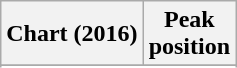<table class="wikitable sortable plainrowheaders" style="text-align:center">
<tr>
<th scope="col">Chart (2016)</th>
<th scope="col">Peak<br>position</th>
</tr>
<tr>
</tr>
<tr>
</tr>
<tr>
</tr>
<tr>
</tr>
</table>
